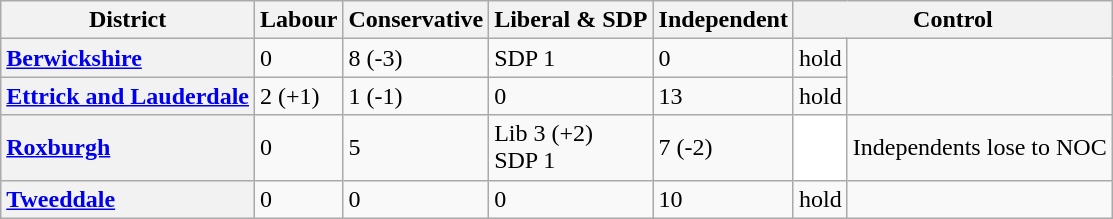<table class="wikitable">
<tr>
<th scope="col">District</th>
<th scope="col">Labour</th>
<th scope="col">Conservative</th>
<th scope="col">Liberal & SDP</th>
<th scope="col">Independent</th>
<th scope="col" colspan=2>Control<br></th>
</tr>
<tr>
<th scope="row" style="text-align: left;"><a href='#'>Berwickshire</a></th>
<td>0</td>
<td>8 (-3)</td>
<td>SDP 1</td>
<td>0</td>
<td> hold</td>
</tr>
<tr>
<th scope="row" style="text-align: left;"><a href='#'>Ettrick and Lauderdale</a></th>
<td>2 (+1)</td>
<td>1 (-1)</td>
<td>0</td>
<td>13</td>
<td> hold</td>
</tr>
<tr>
<th scope="row" style="text-align: left;"><a href='#'>Roxburgh</a></th>
<td>0</td>
<td>5</td>
<td>Lib 3 (+2)<br>SDP 1</td>
<td>7 (-2)</td>
<td bgcolor=white></td>
<td>Independents lose to NOC</td>
</tr>
<tr>
<th scope="row" style="text-align: left;"><a href='#'>Tweeddale</a></th>
<td>0</td>
<td>0</td>
<td>0</td>
<td>10</td>
<td> hold</td>
</tr>
</table>
